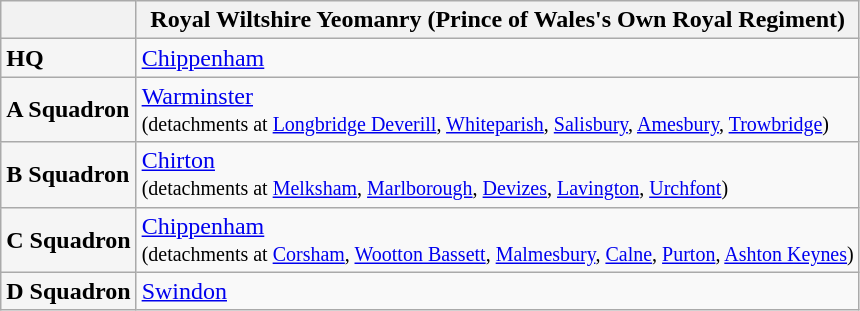<table class="wikitable">
<tr>
<th bgcolor="WhiteSmoke"></th>
<th bgcolor="WhiteSmoke">Royal Wiltshire Yeomanry (Prince of Wales's Own Royal Regiment)</th>
</tr>
<tr>
<td bgcolor="WhiteSmoke"><strong>HQ</strong></td>
<td><a href='#'>Chippenham</a></td>
</tr>
<tr>
<td bgcolor="WhiteSmoke"><strong>A Squadron</strong></td>
<td><a href='#'>Warminster</a><br><small>(detachments at <a href='#'>Longbridge Deverill</a>, <a href='#'>Whiteparish</a>, <a href='#'>Salisbury</a>, <a href='#'>Amesbury</a>, <a href='#'>Trowbridge</a>)</small></td>
</tr>
<tr>
<td bgcolor="WhiteSmoke"><strong>B Squadron</strong></td>
<td><a href='#'>Chirton</a><br><small>(detachments at <a href='#'>Melksham</a>, <a href='#'>Marlborough</a>, <a href='#'>Devizes</a>, <a href='#'>Lavington</a>, <a href='#'>Urchfont</a>)</small></td>
</tr>
<tr>
<td bgcolor="WhiteSmoke"><strong>C Squadron</strong></td>
<td><a href='#'>Chippenham</a><br><small>(detachments at <a href='#'>Corsham</a>, <a href='#'>Wootton Bassett</a>, <a href='#'>Malmesbury</a>, <a href='#'>Calne</a>, <a href='#'>Purton</a>, <a href='#'>Ashton Keynes</a>)</small></td>
</tr>
<tr>
<td bgcolor="WhiteSmoke"><strong>D Squadron</strong></td>
<td><a href='#'>Swindon</a></td>
</tr>
</table>
